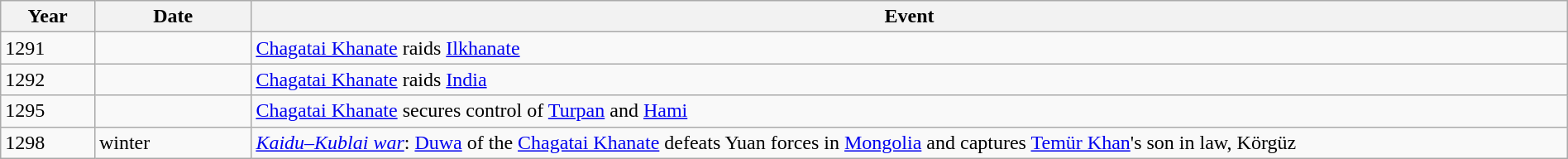<table class="wikitable" width="100%">
<tr>
<th style="width:6%">Year</th>
<th style="width:10%">Date</th>
<th>Event</th>
</tr>
<tr>
<td>1291</td>
<td></td>
<td><a href='#'>Chagatai Khanate</a> raids <a href='#'>Ilkhanate</a></td>
</tr>
<tr>
<td>1292</td>
<td></td>
<td><a href='#'>Chagatai Khanate</a> raids <a href='#'>India</a></td>
</tr>
<tr>
<td>1295</td>
<td></td>
<td><a href='#'>Chagatai Khanate</a> secures control of <a href='#'>Turpan</a> and <a href='#'>Hami</a></td>
</tr>
<tr>
<td>1298</td>
<td>winter</td>
<td><em><a href='#'>Kaidu–Kublai war</a></em>: <a href='#'>Duwa</a> of the <a href='#'>Chagatai Khanate</a> defeats Yuan forces in <a href='#'>Mongolia</a> and captures <a href='#'>Temür Khan</a>'s son in law, Körgüz</td>
</tr>
</table>
